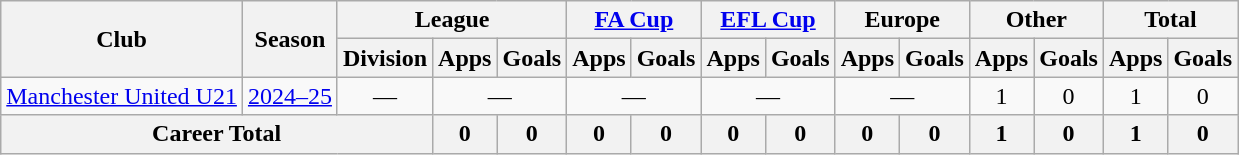<table class="wikitable" style="text-align: center;">
<tr>
<th rowspan="2">Club</th>
<th rowspan="2">Season</th>
<th colspan="3">League</th>
<th colspan="2"><a href='#'>FA Cup</a></th>
<th colspan="2"><a href='#'>EFL Cup</a></th>
<th colspan="2">Europe</th>
<th colspan="2">Other</th>
<th colspan="2">Total</th>
</tr>
<tr>
<th>Division</th>
<th>Apps</th>
<th>Goals</th>
<th>Apps</th>
<th>Goals</th>
<th>Apps</th>
<th>Goals</th>
<th>Apps</th>
<th>Goals</th>
<th>Apps</th>
<th>Goals</th>
<th>Apps</th>
<th>Goals</th>
</tr>
<tr>
<td><a href='#'>Manchester United U21</a></td>
<td><a href='#'>2024–25</a></td>
<td>—</td>
<td colspan="2">—</td>
<td colspan="2">—</td>
<td colspan="2">—</td>
<td colspan="2">—</td>
<td>1</td>
<td>0</td>
<td>1</td>
<td>0</td>
</tr>
<tr>
<th colspan="3">Career Total</th>
<th>0</th>
<th>0</th>
<th>0</th>
<th>0</th>
<th>0</th>
<th>0</th>
<th>0</th>
<th>0</th>
<th>1</th>
<th>0</th>
<th>1</th>
<th>0</th>
</tr>
</table>
